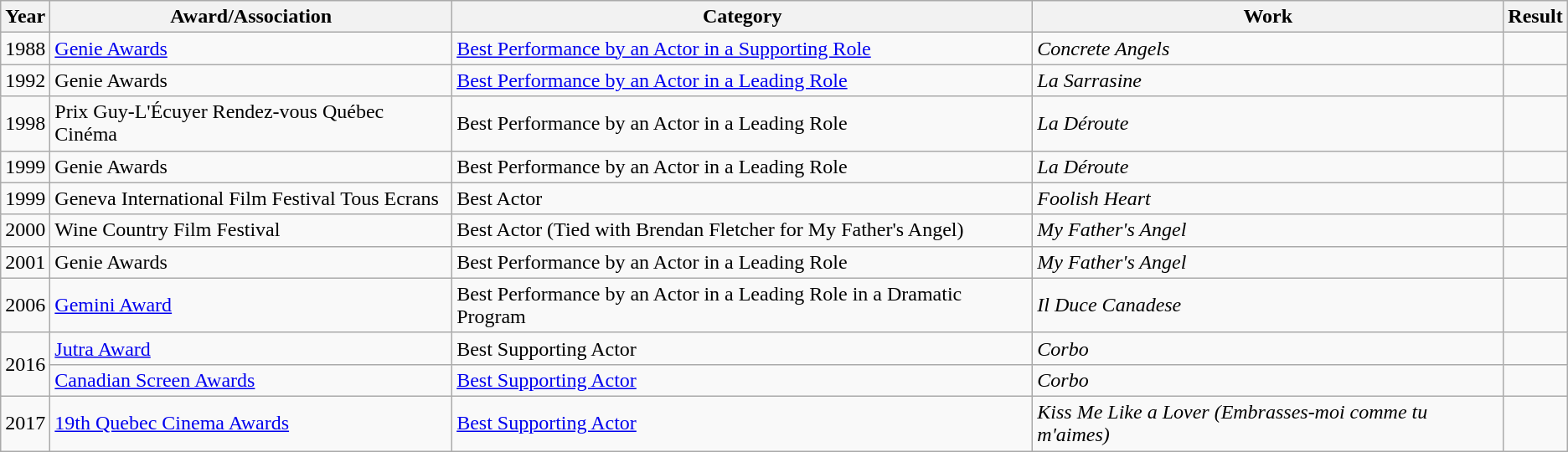<table class="wikitable sortable">
<tr>
<th>Year</th>
<th>Award/Association</th>
<th>Category</th>
<th>Work</th>
<th>Result</th>
</tr>
<tr>
<td>1988</td>
<td><a href='#'>Genie Awards</a></td>
<td><a href='#'>Best Performance by an Actor in a Supporting Role</a></td>
<td><em>Concrete Angels</em></td>
<td></td>
</tr>
<tr>
<td>1992</td>
<td>Genie Awards</td>
<td><a href='#'>Best Performance by an Actor in a Leading Role</a></td>
<td><em>La Sarrasine</em></td>
<td></td>
</tr>
<tr>
<td>1998</td>
<td>Prix Guy-L'Écuyer Rendez-vous Québec Cinéma</td>
<td>Best Performance by an Actor in a Leading Role</td>
<td><em>La Déroute</em></td>
<td></td>
</tr>
<tr>
<td>1999</td>
<td>Genie Awards</td>
<td>Best Performance by an Actor in a Leading Role</td>
<td><em>La Déroute</em></td>
<td></td>
</tr>
<tr>
<td>1999</td>
<td>Geneva International Film Festival Tous Ecrans</td>
<td>Best Actor</td>
<td><em>Foolish Heart</em></td>
<td></td>
</tr>
<tr>
<td>2000</td>
<td>Wine Country Film Festival</td>
<td>Best Actor (Tied with Brendan Fletcher for My Father's Angel)</td>
<td><em>My Father's Angel</em></td>
<td></td>
</tr>
<tr>
<td>2001</td>
<td>Genie Awards</td>
<td>Best Performance by an Actor in a Leading Role</td>
<td><em>My Father's Angel</em></td>
<td></td>
</tr>
<tr>
<td>2006</td>
<td><a href='#'>Gemini Award</a></td>
<td>Best Performance by an Actor in a Leading Role in a Dramatic Program</td>
<td><em>Il Duce Canadese</em></td>
<td></td>
</tr>
<tr>
<td rowspan="2">2016</td>
<td><a href='#'>Jutra Award</a></td>
<td>Best Supporting Actor</td>
<td><em>Corbo</em></td>
<td></td>
</tr>
<tr>
<td><a href='#'>Canadian Screen Awards</a></td>
<td><a href='#'>Best Supporting Actor</a></td>
<td><em>Corbo</em></td>
<td></td>
</tr>
<tr>
<td>2017</td>
<td><a href='#'>19th Quebec Cinema Awards</a></td>
<td><a href='#'>Best Supporting Actor</a></td>
<td><em>Kiss Me Like a Lover (Embrasses-moi comme tu m'aimes)</em></td>
<td></td>
</tr>
</table>
